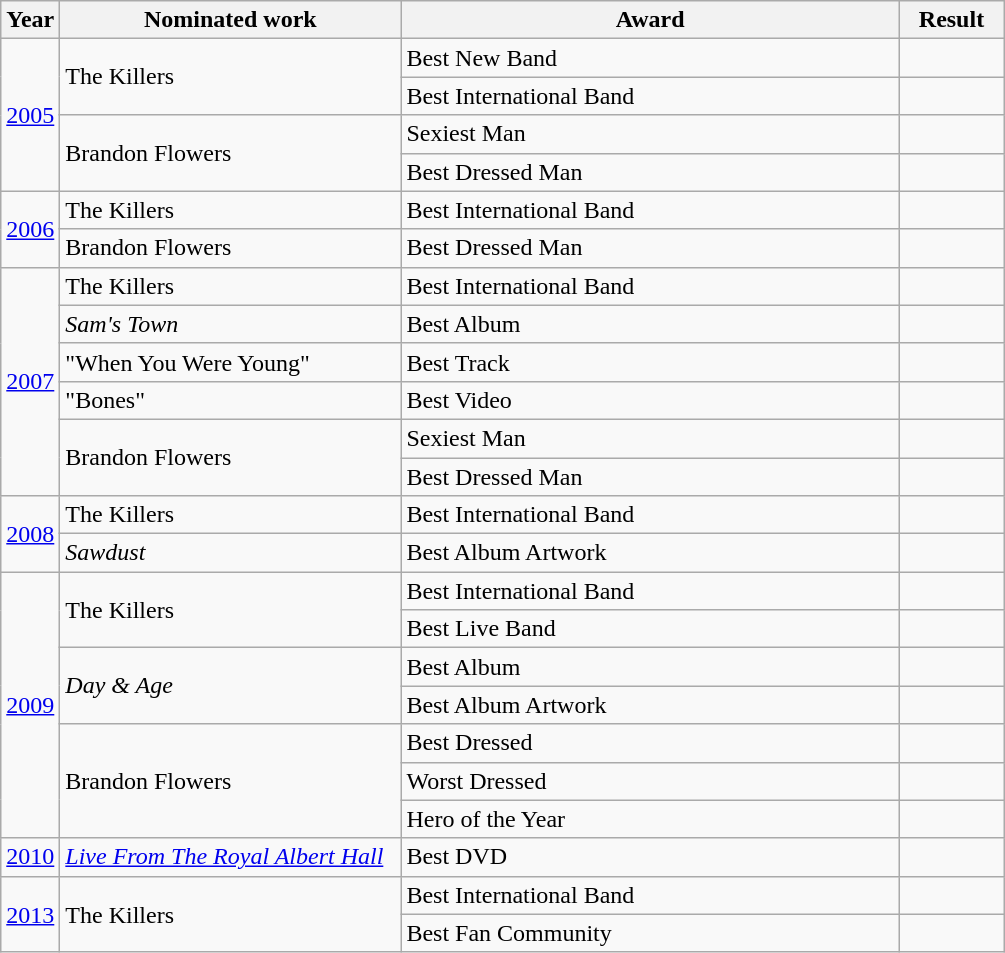<table class=wikitable>
<tr>
<th>Year</th>
<th width="220">Nominated work</th>
<th width="325">Award</th>
<th width="62">Result</th>
</tr>
<tr>
<td rowspan="4"><a href='#'>2005</a></td>
<td rowspan="2">The Killers</td>
<td>Best New Band</td>
<td></td>
</tr>
<tr>
<td>Best International Band</td>
<td></td>
</tr>
<tr>
<td rowspan="2">Brandon Flowers</td>
<td>Sexiest Man</td>
<td></td>
</tr>
<tr>
<td>Best Dressed Man</td>
<td></td>
</tr>
<tr>
<td rowspan="2"><a href='#'>2006</a></td>
<td>The Killers</td>
<td>Best International Band</td>
<td></td>
</tr>
<tr>
<td>Brandon Flowers</td>
<td>Best Dressed Man</td>
<td></td>
</tr>
<tr>
<td rowspan="6"><a href='#'>2007</a></td>
<td>The Killers</td>
<td>Best International Band</td>
<td></td>
</tr>
<tr>
<td><em>Sam's Town</em></td>
<td>Best Album</td>
<td></td>
</tr>
<tr>
<td>"When You Were Young"</td>
<td>Best Track</td>
<td></td>
</tr>
<tr>
<td>"Bones"</td>
<td>Best Video</td>
<td></td>
</tr>
<tr>
<td rowspan="2">Brandon Flowers</td>
<td>Sexiest Man</td>
<td></td>
</tr>
<tr>
<td>Best Dressed Man</td>
<td></td>
</tr>
<tr>
<td rowspan="2"><a href='#'>2008</a></td>
<td>The Killers</td>
<td>Best International Band</td>
<td></td>
</tr>
<tr>
<td><em>Sawdust</em></td>
<td>Best Album Artwork</td>
<td></td>
</tr>
<tr>
<td rowspan="7"><a href='#'>2009</a></td>
<td rowspan="2">The Killers</td>
<td>Best International Band</td>
<td></td>
</tr>
<tr>
<td>Best Live Band</td>
<td></td>
</tr>
<tr>
<td rowspan="2"><em>Day & Age</em></td>
<td>Best Album</td>
<td></td>
</tr>
<tr>
<td>Best Album Artwork</td>
<td></td>
</tr>
<tr>
<td rowspan="3">Brandon Flowers</td>
<td>Best Dressed</td>
<td></td>
</tr>
<tr>
<td>Worst Dressed</td>
<td></td>
</tr>
<tr>
<td>Hero of the Year</td>
<td></td>
</tr>
<tr>
<td><a href='#'>2010</a></td>
<td rowspan="1"><em><a href='#'>Live From The Royal Albert Hall</a></em></td>
<td>Best DVD</td>
<td></td>
</tr>
<tr>
<td rowspan="2"><a href='#'>2013</a></td>
<td rowspan="2">The Killers</td>
<td>Best International Band</td>
<td></td>
</tr>
<tr>
<td>Best Fan Community</td>
<td></td>
</tr>
</table>
